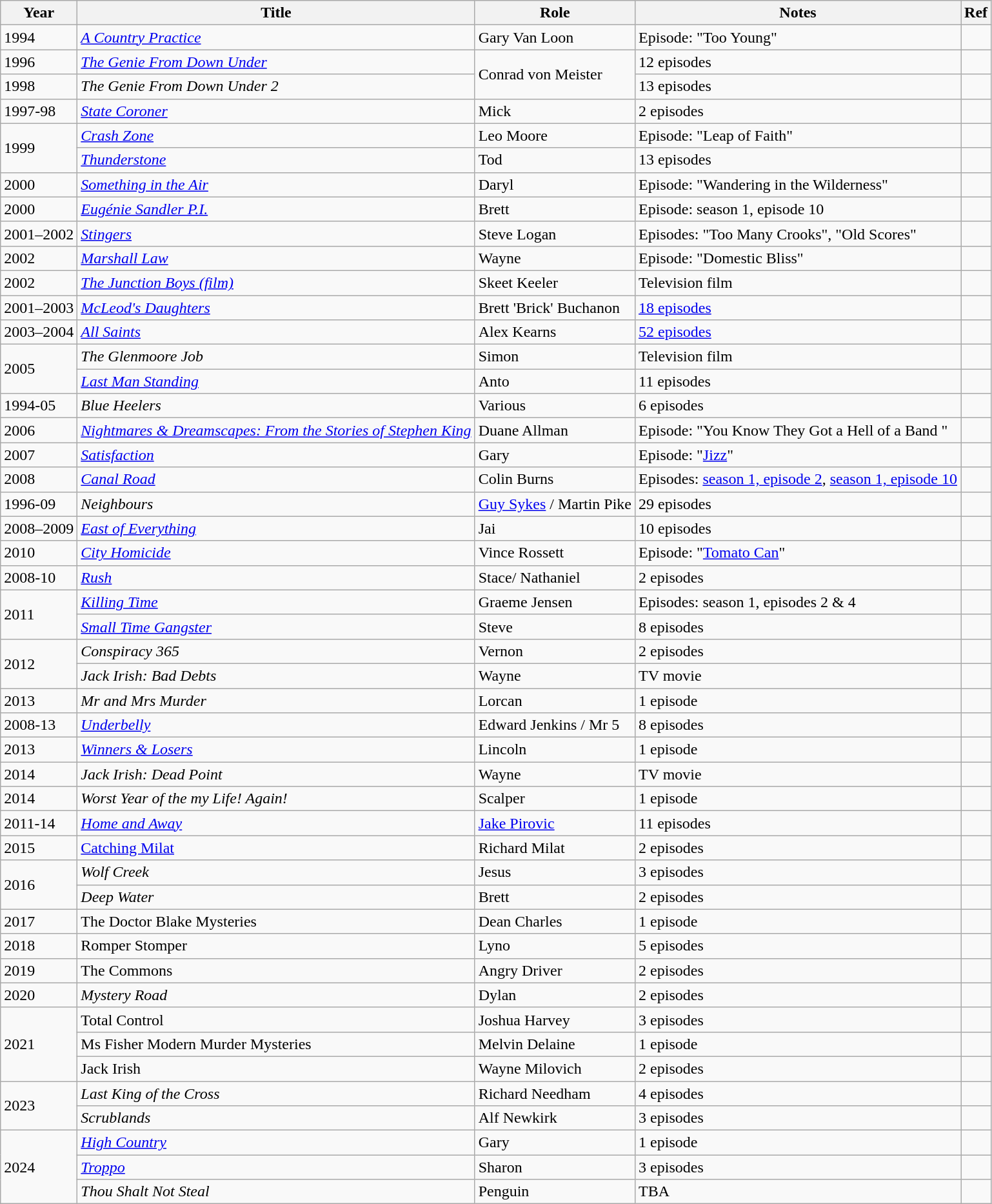<table class="wikitable sortable">
<tr>
<th>Year</th>
<th>Title</th>
<th>Role</th>
<th>Notes</th>
<th>Ref</th>
</tr>
<tr>
<td>1994</td>
<td><em><a href='#'>A Country Practice</a></em></td>
<td>Gary Van Loon</td>
<td>Episode: "Too Young"</td>
<td></td>
</tr>
<tr>
<td>1996</td>
<td><em><a href='#'>The Genie From Down Under</a></em></td>
<td rowspan="2">Conrad von Meister</td>
<td>12 episodes</td>
<td></td>
</tr>
<tr>
<td>1998</td>
<td><em>The Genie From Down Under 2</em></td>
<td>13 episodes</td>
<td></td>
</tr>
<tr>
<td>1997-98</td>
<td><a href='#'><em>State Coroner</em></a></td>
<td>Mick</td>
<td>2 episodes</td>
<td></td>
</tr>
<tr>
<td rowspan="2">1999</td>
<td><em><a href='#'>Crash Zone</a></em></td>
<td>Leo Moore</td>
<td>Episode: "Leap of Faith"</td>
<td></td>
</tr>
<tr>
<td><em><a href='#'>Thunderstone</a></em></td>
<td>Tod</td>
<td>13 episodes</td>
<td></td>
</tr>
<tr>
<td>2000</td>
<td><em><a href='#'>Something in the Air</a></em></td>
<td>Daryl</td>
<td>Episode: "Wandering in the Wilderness"</td>
<td></td>
</tr>
<tr>
<td>2000</td>
<td><em><a href='#'>Eugénie Sandler P.I.</a></em></td>
<td>Brett</td>
<td>Episode: season 1, episode 10</td>
<td></td>
</tr>
<tr>
<td>2001–2002</td>
<td><em><a href='#'>Stingers</a></em></td>
<td>Steve Logan</td>
<td>Episodes: "Too Many Crooks", "Old Scores"</td>
<td></td>
</tr>
<tr>
<td>2002</td>
<td><em><a href='#'>Marshall Law</a></em></td>
<td>Wayne</td>
<td>Episode: "Domestic Bliss"</td>
<td></td>
</tr>
<tr>
<td>2002</td>
<td><em><a href='#'>The Junction Boys (film)</a></em></td>
<td>Skeet Keeler</td>
<td>Television film</td>
<td></td>
</tr>
<tr>
<td>2001–2003</td>
<td><em><a href='#'>McLeod's Daughters</a></em></td>
<td>Brett 'Brick' Buchanon</td>
<td><a href='#'>18 episodes</a></td>
<td></td>
</tr>
<tr>
<td>2003–2004</td>
<td><em><a href='#'>All Saints</a></em></td>
<td>Alex Kearns</td>
<td><a href='#'>52 episodes</a></td>
<td></td>
</tr>
<tr>
<td rowspan="2">2005</td>
<td><em>The Glenmoore Job</em></td>
<td>Simon</td>
<td>Television film</td>
<td></td>
</tr>
<tr>
<td><em><a href='#'>Last Man Standing</a></em></td>
<td>Anto</td>
<td>11 episodes</td>
<td></td>
</tr>
<tr>
<td>1994-05</td>
<td><em>Blue Heelers</em></td>
<td>Various</td>
<td>6 episodes</td>
<td></td>
</tr>
<tr>
<td>2006</td>
<td><em><a href='#'>Nightmares & Dreamscapes: From the Stories of Stephen King</a></em></td>
<td>Duane Allman</td>
<td>Episode: "You Know They Got a Hell of a Band "</td>
<td></td>
</tr>
<tr>
<td>2007</td>
<td><em><a href='#'>Satisfaction</a></em></td>
<td>Gary</td>
<td>Episode: "<a href='#'>Jizz</a>"</td>
<td></td>
</tr>
<tr>
<td>2008</td>
<td><em><a href='#'>Canal Road</a></em></td>
<td>Colin Burns</td>
<td>Episodes: <a href='#'>season 1, episode 2</a>, <a href='#'>season 1, episode 10</a></td>
<td></td>
</tr>
<tr>
<td>1996-09</td>
<td><em>Neighbours</em></td>
<td><a href='#'>Guy Sykes</a> / Martin Pike</td>
<td>29 episodes</td>
<td></td>
</tr>
<tr>
<td>2008–2009</td>
<td><em><a href='#'>East of Everything</a></em></td>
<td>Jai</td>
<td>10 episodes</td>
<td></td>
</tr>
<tr>
<td>2010</td>
<td><em><a href='#'>City Homicide</a></em></td>
<td>Vince Rossett</td>
<td>Episode: "<a href='#'>Tomato Can</a>"</td>
<td></td>
</tr>
<tr>
<td>2008-10</td>
<td><em><a href='#'>Rush</a></em></td>
<td>Stace/ Nathaniel</td>
<td>2 episodes</td>
<td></td>
</tr>
<tr>
<td rowspan="2">2011</td>
<td><em><a href='#'>Killing Time</a></em></td>
<td>Graeme Jensen</td>
<td>Episodes: season 1, episodes 2 & 4</td>
<td></td>
</tr>
<tr>
<td><em><a href='#'>Small Time Gangster</a></em></td>
<td>Steve</td>
<td>8 episodes</td>
<td></td>
</tr>
<tr>
<td rowspan="2">2012</td>
<td><em>Conspiracy 365</em></td>
<td>Vernon</td>
<td>2 episodes</td>
<td></td>
</tr>
<tr>
<td><em>Jack Irish: Bad Debts</em></td>
<td>Wayne</td>
<td>TV movie</td>
<td></td>
</tr>
<tr>
<td>2013</td>
<td><em>Mr and Mrs Murder</em></td>
<td>Lorcan</td>
<td>1 episode</td>
<td></td>
</tr>
<tr>
<td>2008-13</td>
<td><a href='#'><em>Underbelly</em></a></td>
<td>Edward Jenkins / Mr 5</td>
<td>8 episodes</td>
<td></td>
</tr>
<tr>
<td>2013</td>
<td><em><a href='#'>Winners & Losers</a></em></td>
<td>Lincoln</td>
<td>1 episode</td>
<td></td>
</tr>
<tr>
<td>2014</td>
<td><em>Jack Irish: Dead Point</em></td>
<td>Wayne</td>
<td>TV movie</td>
<td></td>
</tr>
<tr>
<td>2014</td>
<td><em>Worst Year of the my Life! Again!</em></td>
<td>Scalper</td>
<td>1 episode</td>
<td></td>
</tr>
<tr>
<td>2011-14</td>
<td><em><a href='#'>Home and Away</a></em></td>
<td><a href='#'>Jake Pirovic</a></td>
<td>11 episodes</td>
<td></td>
</tr>
<tr>
<td>2015</td>
<td><a href='#'>Catching Milat</a></td>
<td>Richard Milat</td>
<td>2 episodes</td>
<td></td>
</tr>
<tr>
<td rowspan="2">2016</td>
<td><em>Wolf Creek</em></td>
<td>Jesus</td>
<td>3 episodes</td>
<td></td>
</tr>
<tr>
<td><em>Deep Water</em></td>
<td>Brett</td>
<td>2 episodes</td>
<td></td>
</tr>
<tr>
<td>2017</td>
<td>The Doctor Blake Mysteries</td>
<td>Dean Charles</td>
<td>1 episode</td>
<td></td>
</tr>
<tr>
<td>2018</td>
<td>Romper Stomper</td>
<td>Lyno</td>
<td>5 episodes</td>
<td></td>
</tr>
<tr>
<td>2019</td>
<td>The Commons</td>
<td>Angry Driver</td>
<td>2 episodes</td>
<td></td>
</tr>
<tr>
<td>2020</td>
<td><em>Mystery Road</em></td>
<td>Dylan</td>
<td>2 episodes</td>
<td></td>
</tr>
<tr>
<td rowspan="3">2021</td>
<td>Total Control</td>
<td>Joshua Harvey</td>
<td>3 episodes</td>
<td></td>
</tr>
<tr>
<td>Ms Fisher Modern Murder Mysteries</td>
<td>Melvin Delaine</td>
<td>1 episode</td>
<td></td>
</tr>
<tr>
<td>Jack Irish</td>
<td>Wayne Milovich</td>
<td>2 episodes</td>
<td></td>
</tr>
<tr>
<td rowspan="2">2023</td>
<td><em>Last King of the Cross</em></td>
<td>Richard Needham</td>
<td>4 episodes</td>
<td></td>
</tr>
<tr>
<td><em>Scrublands</em></td>
<td>Alf Newkirk</td>
<td>3 episodes</td>
<td></td>
</tr>
<tr>
<td rowspan="3">2024</td>
<td><a href='#'><em>High Country</em></a></td>
<td>Gary</td>
<td>1 episode</td>
<td></td>
</tr>
<tr>
<td><a href='#'><em>Troppo</em></a></td>
<td>Sharon</td>
<td>3 episodes</td>
<td></td>
</tr>
<tr>
<td><em>Thou Shalt Not Steal</em></td>
<td>Penguin</td>
<td>TBA</td>
<td></td>
</tr>
</table>
